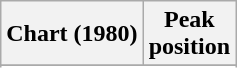<table class="wikitable sortable plainrowheaders" style="text-align:center">
<tr>
<th>Chart (1980)</th>
<th>Peak<br>position</th>
</tr>
<tr>
</tr>
<tr>
</tr>
</table>
